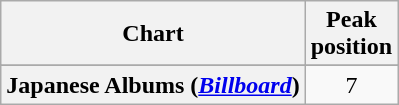<table class="wikitable sortable plainrowheaders" style="text-align:center">
<tr>
<th scope="col">Chart</th>
<th scope="col">Peak<br>position</th>
</tr>
<tr>
</tr>
<tr>
<th scope="row">Japanese Albums (<em><a href='#'>Billboard</a></em>)</th>
<td>7</td>
</tr>
</table>
